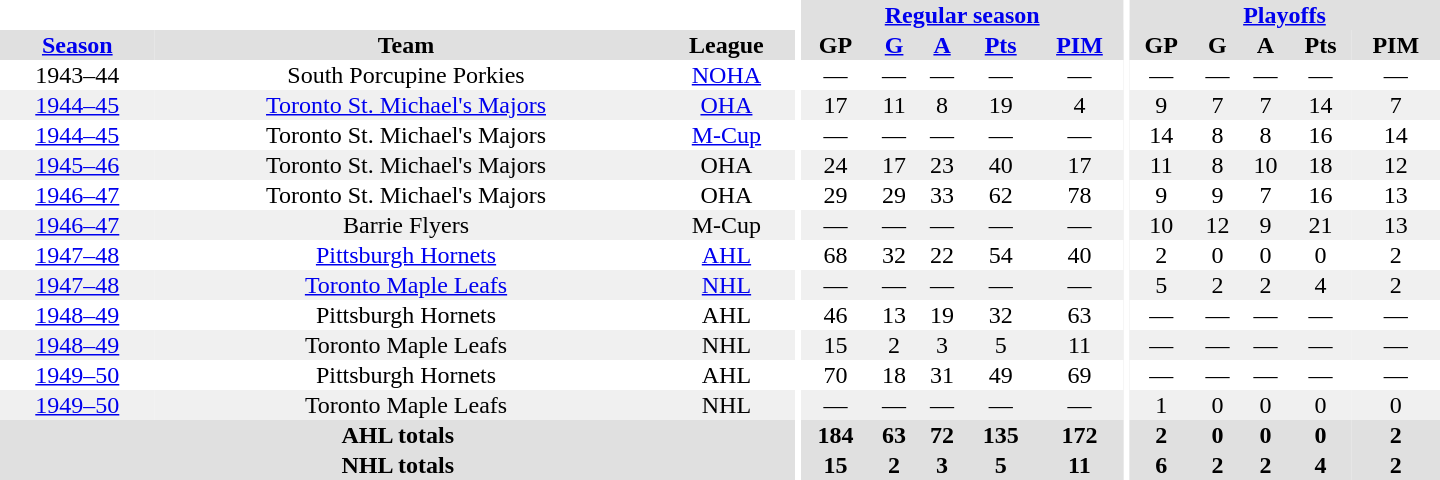<table border="0" cellpadding="1" cellspacing="0" style="text-align:center; width:60em">
<tr bgcolor="#e0e0e0">
<th colspan="3" bgcolor="#ffffff"></th>
<th rowspan="100" bgcolor="#ffffff"></th>
<th colspan="5"><a href='#'>Regular season</a></th>
<th rowspan="100" bgcolor="#ffffff"></th>
<th colspan="5"><a href='#'>Playoffs</a></th>
</tr>
<tr bgcolor="#e0e0e0">
<th><a href='#'>Season</a></th>
<th>Team</th>
<th>League</th>
<th>GP</th>
<th><a href='#'>G</a></th>
<th><a href='#'>A</a></th>
<th><a href='#'>Pts</a></th>
<th><a href='#'>PIM</a></th>
<th>GP</th>
<th>G</th>
<th>A</th>
<th>Pts</th>
<th>PIM</th>
</tr>
<tr>
<td>1943–44</td>
<td>South Porcupine Porkies</td>
<td><a href='#'>NOHA</a></td>
<td>—</td>
<td>—</td>
<td>—</td>
<td>—</td>
<td>—</td>
<td>—</td>
<td>—</td>
<td>—</td>
<td>—</td>
<td>—</td>
</tr>
<tr bgcolor="#f0f0f0">
<td><a href='#'>1944–45</a></td>
<td><a href='#'>Toronto St. Michael's Majors</a></td>
<td><a href='#'>OHA</a></td>
<td>17</td>
<td>11</td>
<td>8</td>
<td>19</td>
<td>4</td>
<td>9</td>
<td>7</td>
<td>7</td>
<td>14</td>
<td>7</td>
</tr>
<tr>
<td><a href='#'>1944–45</a></td>
<td>Toronto St. Michael's Majors</td>
<td><a href='#'>M-Cup</a></td>
<td>—</td>
<td>—</td>
<td>—</td>
<td>—</td>
<td>—</td>
<td>14</td>
<td>8</td>
<td>8</td>
<td>16</td>
<td>14</td>
</tr>
<tr bgcolor="#f0f0f0">
<td><a href='#'>1945–46</a></td>
<td>Toronto St. Michael's Majors</td>
<td>OHA</td>
<td>24</td>
<td>17</td>
<td>23</td>
<td>40</td>
<td>17</td>
<td>11</td>
<td>8</td>
<td>10</td>
<td>18</td>
<td>12</td>
</tr>
<tr>
<td><a href='#'>1946–47</a></td>
<td>Toronto St. Michael's Majors</td>
<td>OHA</td>
<td>29</td>
<td>29</td>
<td>33</td>
<td>62</td>
<td>78</td>
<td>9</td>
<td>9</td>
<td>7</td>
<td>16</td>
<td>13</td>
</tr>
<tr bgcolor="#f0f0f0">
<td><a href='#'>1946–47</a></td>
<td>Barrie Flyers</td>
<td>M-Cup</td>
<td>—</td>
<td>—</td>
<td>—</td>
<td>—</td>
<td>—</td>
<td>10</td>
<td>12</td>
<td>9</td>
<td>21</td>
<td>13</td>
</tr>
<tr>
<td><a href='#'>1947–48</a></td>
<td><a href='#'>Pittsburgh Hornets</a></td>
<td><a href='#'>AHL</a></td>
<td>68</td>
<td>32</td>
<td>22</td>
<td>54</td>
<td>40</td>
<td>2</td>
<td>0</td>
<td>0</td>
<td>0</td>
<td>2</td>
</tr>
<tr bgcolor="#f0f0f0">
<td><a href='#'>1947–48</a></td>
<td><a href='#'>Toronto Maple Leafs</a></td>
<td><a href='#'>NHL</a></td>
<td>—</td>
<td>—</td>
<td>—</td>
<td>—</td>
<td>—</td>
<td>5</td>
<td>2</td>
<td>2</td>
<td>4</td>
<td>2</td>
</tr>
<tr>
<td><a href='#'>1948–49</a></td>
<td>Pittsburgh Hornets</td>
<td>AHL</td>
<td>46</td>
<td>13</td>
<td>19</td>
<td>32</td>
<td>63</td>
<td>—</td>
<td>—</td>
<td>—</td>
<td>—</td>
<td>—</td>
</tr>
<tr bgcolor="#f0f0f0">
<td><a href='#'>1948–49</a></td>
<td>Toronto Maple Leafs</td>
<td>NHL</td>
<td>15</td>
<td>2</td>
<td>3</td>
<td>5</td>
<td>11</td>
<td>—</td>
<td>—</td>
<td>—</td>
<td>—</td>
<td>—</td>
</tr>
<tr>
<td><a href='#'>1949–50</a></td>
<td>Pittsburgh Hornets</td>
<td>AHL</td>
<td>70</td>
<td>18</td>
<td>31</td>
<td>49</td>
<td>69</td>
<td>—</td>
<td>—</td>
<td>—</td>
<td>—</td>
<td>—</td>
</tr>
<tr bgcolor="#f0f0f0">
<td><a href='#'>1949–50</a></td>
<td>Toronto Maple Leafs</td>
<td>NHL</td>
<td>—</td>
<td>—</td>
<td>—</td>
<td>—</td>
<td>—</td>
<td>1</td>
<td>0</td>
<td>0</td>
<td>0</td>
<td>0</td>
</tr>
<tr bgcolor="#e0e0e0">
<th colspan="3">AHL totals</th>
<th>184</th>
<th>63</th>
<th>72</th>
<th>135</th>
<th>172</th>
<th>2</th>
<th>0</th>
<th>0</th>
<th>0</th>
<th>2</th>
</tr>
<tr bgcolor="#e0e0e0">
<th colspan="3">NHL totals</th>
<th>15</th>
<th>2</th>
<th>3</th>
<th>5</th>
<th>11</th>
<th>6</th>
<th>2</th>
<th>2</th>
<th>4</th>
<th>2</th>
</tr>
</table>
